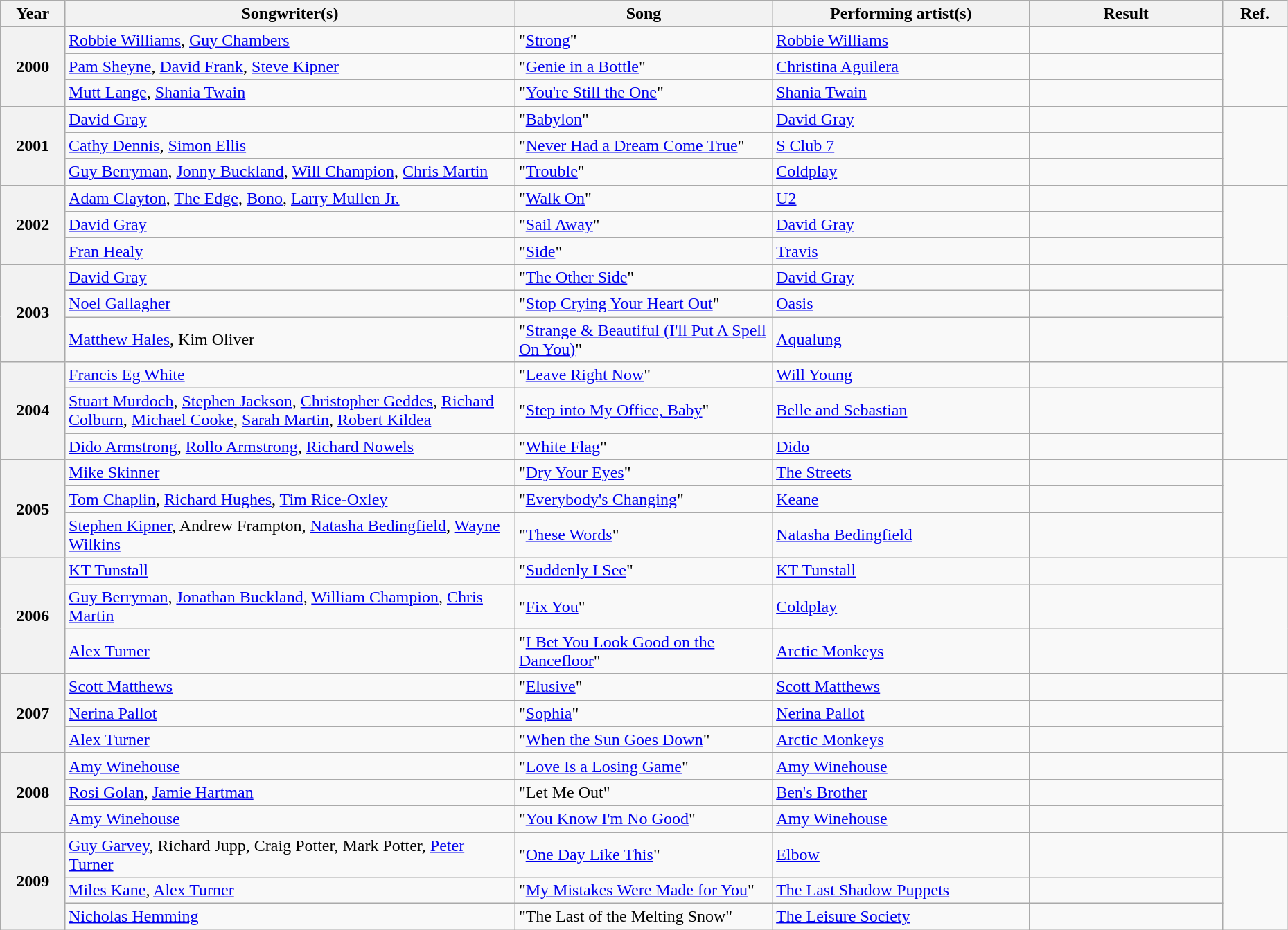<table class="wikitable sortable" style="width:98%">
<tr>
<th scope="col" width="5%">Year</th>
<th scope="col" width="35%">Songwriter(s)</th>
<th scope="col" width="20%">Song</th>
<th scope="col" width="20%">Performing artist(s)</th>
<th scope="col" width="15%">Result</th>
<th scope="col" class="unsortable" width="5%">Ref.</th>
</tr>
<tr>
<th scope="row" rowspan="3">2000</th>
<td><a href='#'>Robbie Williams</a>, <a href='#'>Guy Chambers</a></td>
<td>"<a href='#'>Strong</a>"</td>
<td><a href='#'>Robbie Williams</a></td>
<td></td>
<td align="center" rowspan="3"></td>
</tr>
<tr>
<td><a href='#'>Pam Sheyne</a>, <a href='#'>David Frank</a>, <a href='#'>Steve Kipner</a></td>
<td>"<a href='#'>Genie in a Bottle</a>"</td>
<td><a href='#'>Christina Aguilera</a></td>
<td></td>
</tr>
<tr>
<td><a href='#'>Mutt Lange</a>, <a href='#'>Shania Twain</a></td>
<td>"<a href='#'>You're Still the One</a>"</td>
<td><a href='#'>Shania Twain</a></td>
<td></td>
</tr>
<tr>
<th scope="row" rowspan="3">2001</th>
<td><a href='#'>David Gray</a></td>
<td>"<a href='#'>Babylon</a>"</td>
<td><a href='#'>David Gray</a></td>
<td></td>
<td align="center" rowspan="3"></td>
</tr>
<tr>
<td><a href='#'>Cathy Dennis</a>, <a href='#'>Simon Ellis</a></td>
<td>"<a href='#'>Never Had a Dream Come True</a>"</td>
<td><a href='#'>S Club 7</a></td>
<td></td>
</tr>
<tr>
<td><a href='#'>Guy Berryman</a>, <a href='#'>Jonny Buckland</a>, <a href='#'>Will Champion</a>, <a href='#'>Chris Martin</a></td>
<td>"<a href='#'>Trouble</a>"</td>
<td><a href='#'>Coldplay</a></td>
<td></td>
</tr>
<tr>
<th scope="row" rowspan="3">2002</th>
<td><a href='#'>Adam Clayton</a>, <a href='#'>The Edge</a>, <a href='#'>Bono</a>, <a href='#'>Larry Mullen Jr.</a></td>
<td>"<a href='#'>Walk On</a>"</td>
<td><a href='#'>U2</a></td>
<td></td>
<td align="center" rowspan="3"></td>
</tr>
<tr>
<td><a href='#'>David Gray</a></td>
<td>"<a href='#'>Sail Away</a>"</td>
<td><a href='#'>David Gray</a></td>
<td></td>
</tr>
<tr>
<td><a href='#'>Fran Healy</a></td>
<td>"<a href='#'>Side</a>"</td>
<td><a href='#'>Travis</a></td>
<td></td>
</tr>
<tr>
<th scope="row" rowspan="3">2003</th>
<td><a href='#'>David Gray</a></td>
<td>"<a href='#'>The Other Side</a>"</td>
<td><a href='#'>David Gray</a></td>
<td></td>
<td align="center" rowspan="3"></td>
</tr>
<tr>
<td><a href='#'>Noel Gallagher</a></td>
<td>"<a href='#'>Stop Crying Your Heart Out</a>"</td>
<td><a href='#'>Oasis</a></td>
<td></td>
</tr>
<tr>
<td><a href='#'>Matthew Hales</a>, Kim Oliver</td>
<td>"<a href='#'>Strange & Beautiful (I'll Put A Spell On You)</a>"</td>
<td><a href='#'>Aqualung</a></td>
<td></td>
</tr>
<tr>
<th scope="row" rowspan="3">2004</th>
<td><a href='#'>Francis Eg White</a></td>
<td>"<a href='#'>Leave Right Now</a>"</td>
<td><a href='#'>Will Young</a></td>
<td></td>
<td align="center" rowspan="3"></td>
</tr>
<tr>
<td><a href='#'>Stuart Murdoch</a>, <a href='#'>Stephen Jackson</a>, <a href='#'>Christopher Geddes</a>, <a href='#'>Richard Colburn</a>, <a href='#'>Michael Cooke</a>, <a href='#'>Sarah Martin</a>, <a href='#'>Robert Kildea</a></td>
<td>"<a href='#'>Step into My Office, Baby</a>"</td>
<td><a href='#'>Belle and Sebastian</a></td>
<td></td>
</tr>
<tr>
<td><a href='#'>Dido Armstrong</a>, <a href='#'>Rollo Armstrong</a>, <a href='#'>Richard Nowels</a></td>
<td>"<a href='#'>White Flag</a>"</td>
<td><a href='#'>Dido</a></td>
<td></td>
</tr>
<tr>
<th scope="row" rowspan="3">2005</th>
<td><a href='#'>Mike Skinner</a></td>
<td>"<a href='#'>Dry Your Eyes</a>"</td>
<td><a href='#'>The Streets</a></td>
<td></td>
<td align="center" rowspan="3"></td>
</tr>
<tr>
<td><a href='#'>Tom Chaplin</a>, <a href='#'>Richard Hughes</a>, <a href='#'>Tim Rice-Oxley</a></td>
<td>"<a href='#'>Everybody's Changing</a>"</td>
<td><a href='#'>Keane</a></td>
<td></td>
</tr>
<tr>
<td><a href='#'>Stephen Kipner</a>, Andrew Frampton, <a href='#'>Natasha Bedingfield</a>, <a href='#'>Wayne Wilkins</a></td>
<td>"<a href='#'>These Words</a>"</td>
<td><a href='#'>Natasha Bedingfield</a></td>
<td></td>
</tr>
<tr>
<th scope="row" rowspan="3">2006</th>
<td><a href='#'>KT Tunstall</a></td>
<td>"<a href='#'>Suddenly I See</a>"</td>
<td><a href='#'>KT Tunstall</a></td>
<td></td>
<td align="center" rowspan="3"></td>
</tr>
<tr>
<td><a href='#'>Guy Berryman</a>, <a href='#'>Jonathan Buckland</a>, <a href='#'>William Champion</a>, <a href='#'>Chris Martin</a></td>
<td>"<a href='#'>Fix You</a>"</td>
<td><a href='#'>Coldplay</a></td>
<td></td>
</tr>
<tr>
<td><a href='#'>Alex Turner</a></td>
<td>"<a href='#'>I Bet You Look Good on the Dancefloor</a>"</td>
<td><a href='#'>Arctic Monkeys</a></td>
<td></td>
</tr>
<tr>
<th scope="row" rowspan="3">2007</th>
<td><a href='#'>Scott Matthews</a></td>
<td>"<a href='#'>Elusive</a>"</td>
<td><a href='#'>Scott Matthews</a></td>
<td></td>
<td align="center" rowspan="3"></td>
</tr>
<tr>
<td><a href='#'>Nerina Pallot</a></td>
<td>"<a href='#'>Sophia</a>"</td>
<td><a href='#'>Nerina Pallot</a></td>
<td></td>
</tr>
<tr>
<td><a href='#'>Alex Turner</a></td>
<td>"<a href='#'>When the Sun Goes Down</a>"</td>
<td><a href='#'>Arctic Monkeys</a></td>
<td></td>
</tr>
<tr>
<th scope="row" rowspan="3">2008</th>
<td><a href='#'>Amy Winehouse</a></td>
<td>"<a href='#'>Love Is a Losing Game</a>"</td>
<td><a href='#'>Amy Winehouse</a></td>
<td></td>
<td align="center" rowspan="3"></td>
</tr>
<tr>
<td><a href='#'>Rosi Golan</a>, <a href='#'>Jamie Hartman</a></td>
<td>"Let Me Out"</td>
<td><a href='#'>Ben's Brother</a></td>
<td></td>
</tr>
<tr>
<td><a href='#'>Amy Winehouse</a></td>
<td>"<a href='#'>You Know I'm No Good</a>"</td>
<td><a href='#'>Amy Winehouse</a></td>
<td></td>
</tr>
<tr>
<th scope="row" rowspan="3">2009</th>
<td><a href='#'>Guy Garvey</a>, Richard Jupp, Craig Potter, Mark Potter, <a href='#'>Peter Turner</a></td>
<td>"<a href='#'>One Day Like This</a>"</td>
<td><a href='#'>Elbow</a></td>
<td></td>
<td align="center" rowspan="3"></td>
</tr>
<tr>
<td><a href='#'>Miles Kane</a>, <a href='#'>Alex Turner</a></td>
<td>"<a href='#'>My Mistakes Were Made for You</a>"</td>
<td><a href='#'>The Last Shadow Puppets</a></td>
<td></td>
</tr>
<tr>
<td><a href='#'>Nicholas Hemming</a></td>
<td>"The Last of the Melting Snow"</td>
<td><a href='#'>The Leisure Society</a></td>
<td></td>
</tr>
</table>
